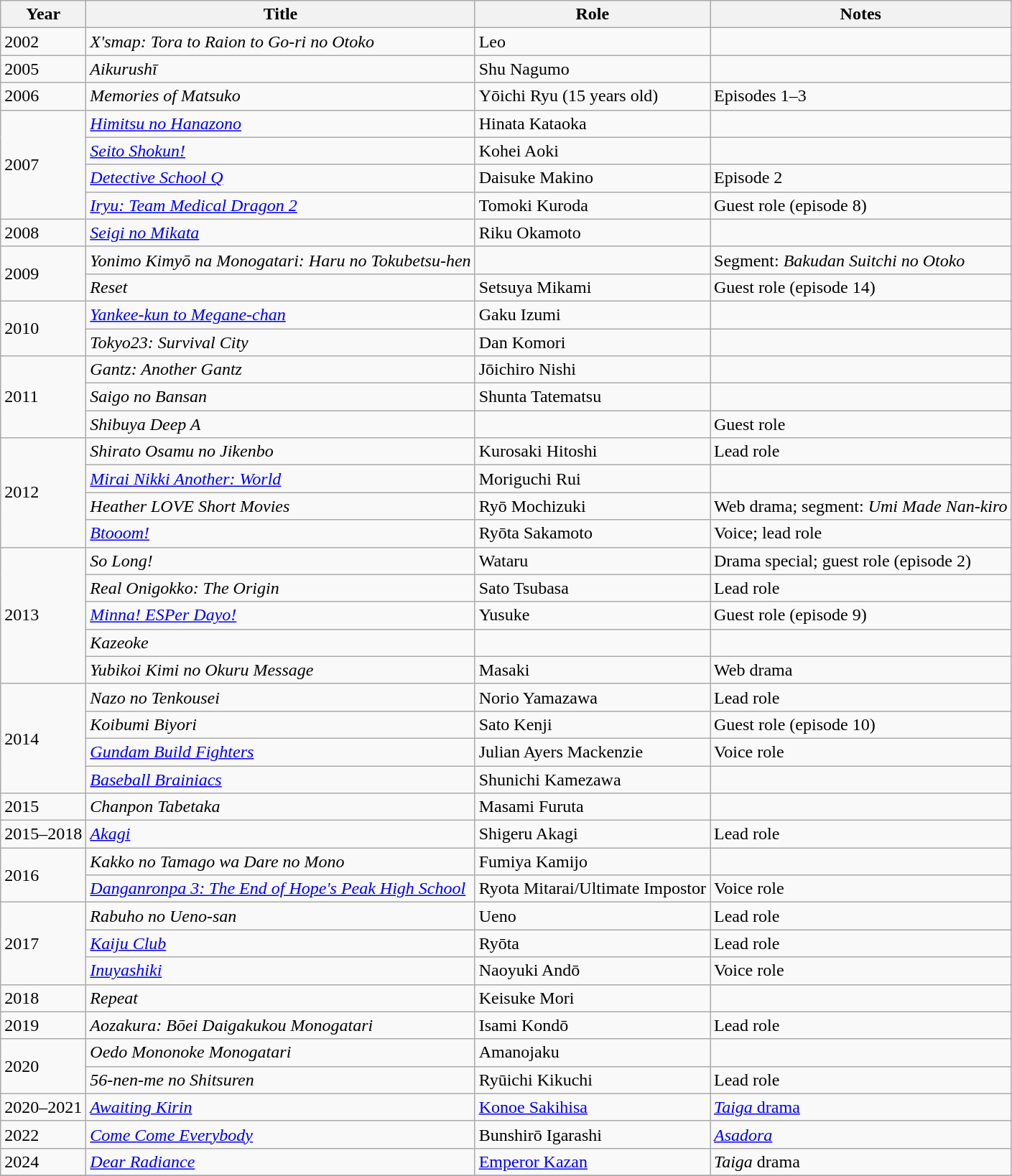<table class="wikitable sortable plainrowheaders">
<tr>
<th>Year</th>
<th>Title</th>
<th>Role</th>
<th class="unsortable">Notes</th>
</tr>
<tr>
<td>2002</td>
<td><em>X'smap: Tora to Raion to Go-ri no Otoko</em></td>
<td>Leo</td>
<td></td>
</tr>
<tr>
<td>2005</td>
<td><em>Aikurushī</em></td>
<td>Shu Nagumo</td>
<td></td>
</tr>
<tr>
<td>2006</td>
<td><em>Memories of Matsuko</em></td>
<td>Yōichi Ryu (15 years old)</td>
<td>Episodes 1–3</td>
</tr>
<tr>
<td rowspan=4>2007</td>
<td><em><a href='#'>Himitsu no Hanazono</a></em></td>
<td>Hinata Kataoka</td>
<td></td>
</tr>
<tr>
<td><em><a href='#'>Seito Shokun!</a></em></td>
<td>Kohei Aoki</td>
<td></td>
</tr>
<tr>
<td><em><a href='#'>Detective School Q</a></em></td>
<td>Daisuke Makino</td>
<td>Episode 2</td>
</tr>
<tr>
<td><em><a href='#'>Iryu: Team Medical Dragon 2</a></em></td>
<td>Tomoki Kuroda</td>
<td>Guest role (episode 8)</td>
</tr>
<tr>
<td>2008</td>
<td><em><a href='#'>Seigi no Mikata</a></em></td>
<td>Riku Okamoto</td>
<td></td>
</tr>
<tr>
<td rowspan=2>2009</td>
<td><em>Yonimo Kimyō na Monogatari: Haru no Tokubetsu-hen</em></td>
<td></td>
<td>Segment: <em>Bakudan Suitchi no Otoko</em></td>
</tr>
<tr>
<td><em>Reset</em></td>
<td>Setsuya Mikami</td>
<td>Guest role (episode 14)</td>
</tr>
<tr>
<td rowspan=2>2010</td>
<td><em><a href='#'>Yankee-kun to Megane-chan</a></em></td>
<td>Gaku Izumi</td>
<td></td>
</tr>
<tr>
<td><em>Tokyo23: Survival City</em></td>
<td>Dan Komori</td>
<td></td>
</tr>
<tr>
<td rowspan=3>2011</td>
<td><em>Gantz: Another Gantz</em></td>
<td>Jōichiro Nishi</td>
<td></td>
</tr>
<tr>
<td><em>Saigo no Bansan</em></td>
<td>Shunta Tatematsu</td>
<td></td>
</tr>
<tr>
<td><em>Shibuya Deep A</em></td>
<td></td>
<td>Guest role</td>
</tr>
<tr>
<td rowspan=4>2012</td>
<td><em>Shirato Osamu no Jikenbo</em></td>
<td>Kurosaki Hitoshi</td>
<td>Lead role</td>
</tr>
<tr>
<td><em><a href='#'>Mirai Nikki Another: World</a></em></td>
<td>Moriguchi Rui</td>
<td></td>
</tr>
<tr>
<td><em>Heather LOVE Short Movies</em></td>
<td>Ryō Mochizuki</td>
<td>Web drama; segment: <em>Umi Made Nan-kiro</em></td>
</tr>
<tr>
<td><em><a href='#'>Btooom!</a></em></td>
<td>Ryōta Sakamoto</td>
<td>Voice; lead role</td>
</tr>
<tr>
<td rowspan=5>2013</td>
<td><em>So Long!</em></td>
<td>Wataru</td>
<td>Drama special; guest role (episode 2)</td>
</tr>
<tr>
<td><em>Real Onigokko: The Origin</em></td>
<td>Sato Tsubasa</td>
<td>Lead role</td>
</tr>
<tr>
<td><em><a href='#'>Minna! ESPer Dayo!</a></em></td>
<td>Yusuke</td>
<td>Guest role (episode 9)</td>
</tr>
<tr>
<td><em>Kazeoke</em></td>
<td></td>
<td></td>
</tr>
<tr>
<td><em>Yubikoi Kimi no Okuru Message</em></td>
<td>Masaki</td>
<td>Web drama</td>
</tr>
<tr>
<td rowspan=4>2014</td>
<td><em>Nazo no Tenkousei</em></td>
<td>Norio Yamazawa</td>
<td>Lead role</td>
</tr>
<tr>
<td><em>Koibumi Biyori</em></td>
<td>Sato Kenji</td>
<td>Guest role (episode 10)</td>
</tr>
<tr>
<td><em><a href='#'>Gundam Build Fighters</a></em></td>
<td>Julian Ayers Mackenzie</td>
<td>Voice role</td>
</tr>
<tr>
<td><em><a href='#'>Baseball Brainiacs</a></em></td>
<td>Shunichi Kamezawa</td>
<td></td>
</tr>
<tr>
<td>2015</td>
<td><em>Chanpon Tabetaka</em></td>
<td>Masami Furuta</td>
<td></td>
</tr>
<tr>
<td>2015–2018</td>
<td><em><a href='#'>Akagi</a></em></td>
<td>Shigeru Akagi</td>
<td>Lead role</td>
</tr>
<tr>
<td rowspan=2>2016</td>
<td><em>Kakko no Tamago wa Dare no Mono</em></td>
<td>Fumiya Kamijo</td>
<td></td>
</tr>
<tr>
<td><em><a href='#'>Danganronpa 3: The End of Hope's Peak High School</a></em></td>
<td>Ryota Mitarai/Ultimate Impostor</td>
<td>Voice role</td>
</tr>
<tr>
<td rowspan=3>2017</td>
<td><em>Rabuho no Ueno-san</em></td>
<td>Ueno</td>
<td>Lead role</td>
</tr>
<tr>
<td><em><a href='#'>Kaiju Club</a></em></td>
<td>Ryōta</td>
<td>Lead role</td>
</tr>
<tr>
<td><em><a href='#'>Inuyashiki</a></em></td>
<td>Naoyuki Andō</td>
<td>Voice role</td>
</tr>
<tr>
<td>2018</td>
<td><em>Repeat</em></td>
<td>Keisuke Mori</td>
<td></td>
</tr>
<tr>
<td>2019</td>
<td><em>Aozakura: Bōei Daigakukou Monogatari</em></td>
<td>Isami Kondō</td>
<td>Lead role</td>
</tr>
<tr>
<td rowspan=2>2020</td>
<td><em>Oedo Mononoke Monogatari</em></td>
<td>Amanojaku</td>
<td></td>
</tr>
<tr>
<td><em>56-nen-me no Shitsuren</em></td>
<td>Ryūichi Kikuchi</td>
<td>Lead role</td>
</tr>
<tr>
<td>2020–2021</td>
<td><em><a href='#'>Awaiting Kirin</a></em></td>
<td><a href='#'>Konoe Sakihisa</a></td>
<td><a href='#'><em>Taiga</em> drama</a></td>
</tr>
<tr>
<td>2022</td>
<td><em><a href='#'>Come Come Everybody</a></em></td>
<td>Bunshirō Igarashi</td>
<td><em><a href='#'>Asadora</a></em></td>
</tr>
<tr>
<td>2024</td>
<td><em><a href='#'>Dear Radiance</a></em></td>
<td><a href='#'>Emperor Kazan</a></td>
<td><em>Taiga</em> drama</td>
</tr>
<tr>
</tr>
</table>
